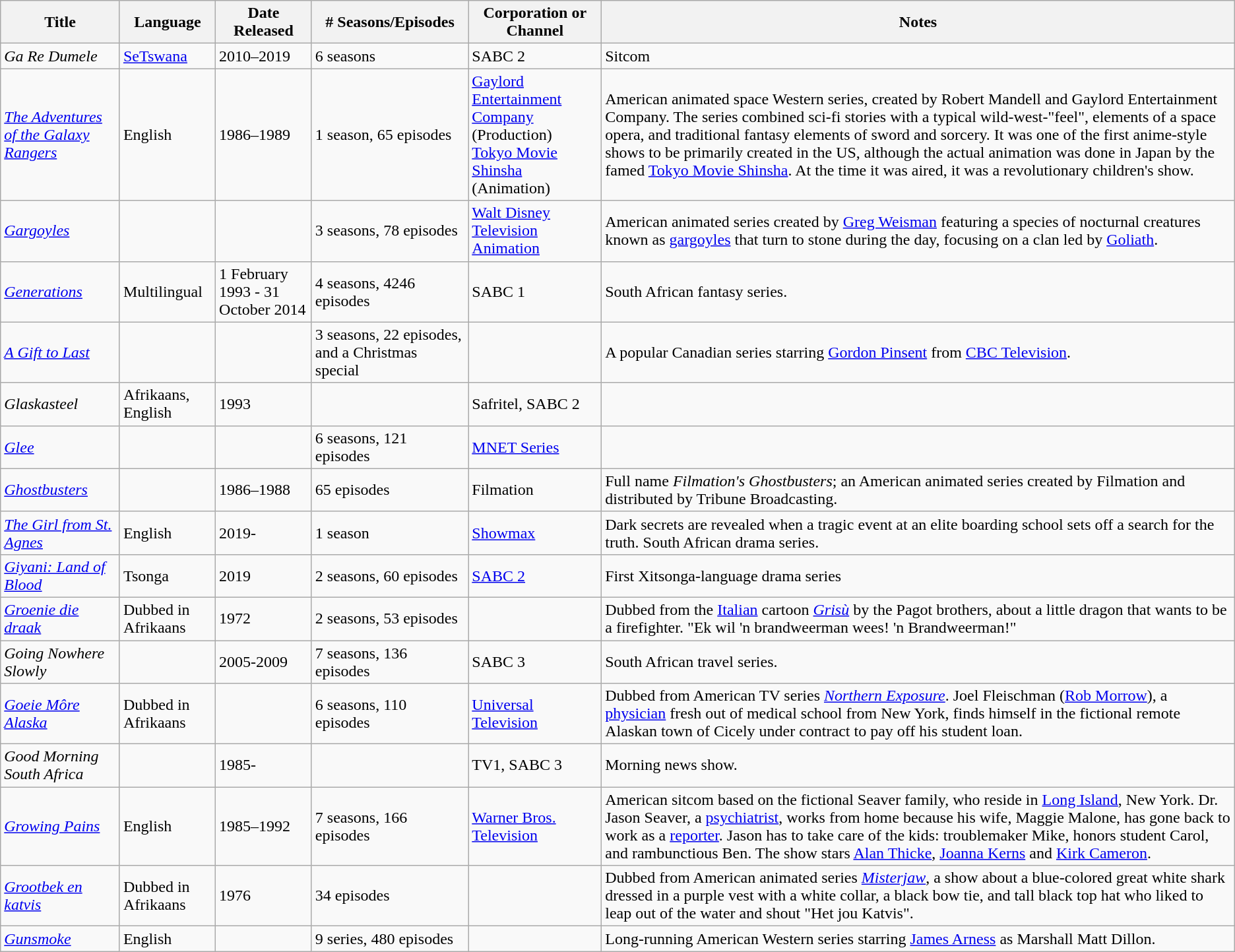<table class="wikitable sortable">
<tr>
<th>Title</th>
<th>Language</th>
<th>Date Released</th>
<th># Seasons/Episodes</th>
<th>Corporation or Channel</th>
<th>Notes</th>
</tr>
<tr>
<td><em>Ga Re Dumele</em></td>
<td><a href='#'>SeTswana</a></td>
<td>2010–2019</td>
<td>6 seasons</td>
<td>SABC 2</td>
<td>Sitcom</td>
</tr>
<tr>
<td><em><a href='#'>The Adventures of the Galaxy Rangers</a></em></td>
<td>English</td>
<td>1986–1989</td>
<td>1 season, 65 episodes</td>
<td><a href='#'>Gaylord Entertainment Company</a> (Production)<br><a href='#'>Tokyo Movie Shinsha</a> (Animation)</td>
<td>American animated space Western series, created by Robert Mandell and Gaylord Entertainment Company. The series combined sci-fi stories with a typical wild-west-"feel", elements of a space opera, and traditional fantasy elements of sword and sorcery. It was one of the first anime-style shows to be primarily created in the US, although the actual animation was done in Japan by the famed <a href='#'>Tokyo Movie Shinsha</a>. At the time it was aired, it was a revolutionary children's show.</td>
</tr>
<tr>
<td><em><a href='#'>Gargoyles</a></em></td>
<td></td>
<td></td>
<td>3 seasons, 78 episodes</td>
<td><a href='#'>Walt Disney Television Animation</a></td>
<td>American animated series created by <a href='#'>Greg Weisman</a> featuring a species of nocturnal creatures known as <a href='#'>gargoyles</a> that turn to stone during the day, focusing on a clan led by <a href='#'>Goliath</a>.</td>
</tr>
<tr>
<td><em><a href='#'>Generations</a></em></td>
<td>Multilingual</td>
<td>1 February 1993 - 31 October 2014</td>
<td>4 seasons, 4246 episodes</td>
<td>SABC 1</td>
<td>South African fantasy series.</td>
</tr>
<tr>
<td><em><a href='#'>A Gift to Last</a></em></td>
<td></td>
<td></td>
<td>3 seasons, 22 episodes, and a Christmas special</td>
<td></td>
<td>A popular Canadian series starring <a href='#'>Gordon Pinsent</a> from <a href='#'>CBC Television</a>.</td>
</tr>
<tr>
<td><em>Glaskasteel</em></td>
<td>Afrikaans, English</td>
<td>1993</td>
<td></td>
<td>Safritel, SABC 2</td>
<td></td>
</tr>
<tr>
<td><em><a href='#'>Glee</a></em></td>
<td></td>
<td></td>
<td>6 seasons, 121 episodes</td>
<td><a href='#'>MNET Series</a></td>
<td></td>
</tr>
<tr>
<td><em><a href='#'>Ghostbusters</a></em></td>
<td></td>
<td>1986–1988</td>
<td>65 episodes</td>
<td>Filmation</td>
<td>Full name <em>Filmation's Ghostbusters</em>; an American animated series created by Filmation and distributed by Tribune Broadcasting.</td>
</tr>
<tr>
<td><em><a href='#'>The Girl from St. Agnes</a></em></td>
<td>English</td>
<td>2019-</td>
<td>1 season</td>
<td><a href='#'>Showmax</a></td>
<td>Dark secrets are revealed when a tragic event at an elite boarding school sets off a search for the truth. South African drama series.</td>
</tr>
<tr>
<td><em><a href='#'>Giyani: Land of Blood</a></em></td>
<td>Tsonga</td>
<td>2019</td>
<td>2 seasons, 60 episodes</td>
<td><a href='#'>SABC 2</a></td>
<td>First Xitsonga-language drama series</td>
</tr>
<tr>
<td><em><a href='#'>Groenie die draak</a></em></td>
<td>Dubbed in Afrikaans</td>
<td>1972</td>
<td>2 seasons, 53 episodes</td>
<td></td>
<td>Dubbed from the <a href='#'>Italian</a> cartoon <em><a href='#'>Grisù</a></em> by the Pagot brothers, about a little dragon that wants to be a firefighter. "Ek wil 'n brandweerman wees! 'n Brandweerman!"</td>
</tr>
<tr>
<td><em>Going Nowhere Slowly</em></td>
<td></td>
<td>2005-2009</td>
<td>7 seasons, 136 episodes</td>
<td>SABC 3</td>
<td>South African travel series.</td>
</tr>
<tr>
<td><em><a href='#'>Goeie Môre Alaska</a></em></td>
<td>Dubbed in Afrikaans</td>
<td></td>
<td>6 seasons, 110 episodes</td>
<td><a href='#'>Universal Television</a></td>
<td>Dubbed from American TV series <em><a href='#'>Northern Exposure</a></em>. Joel Fleischman (<a href='#'>Rob Morrow</a>), a <a href='#'>physician</a> fresh out of medical school from New York, finds himself in the fictional remote Alaskan town of Cicely under contract to pay off his student loan.</td>
</tr>
<tr>
<td><em>Good Morning South Africa</em></td>
<td></td>
<td>1985-</td>
<td></td>
<td>TV1, SABC 3</td>
<td>Morning news show.</td>
</tr>
<tr>
<td><em><a href='#'>Growing Pains</a></em></td>
<td>English</td>
<td>1985–1992</td>
<td>7 seasons, 166 episodes</td>
<td><a href='#'>Warner Bros. Television</a></td>
<td>American sitcom based on the fictional Seaver family, who reside in <a href='#'>Long Island</a>, New York. Dr. Jason Seaver, a <a href='#'>psychiatrist</a>, works from home because his wife, Maggie Malone, has gone back to work as a <a href='#'>reporter</a>. Jason has to take care of the kids: troublemaker Mike, honors student Carol, and rambunctious Ben. The show stars <a href='#'>Alan Thicke</a>, <a href='#'>Joanna Kerns</a> and <a href='#'>Kirk Cameron</a>.</td>
</tr>
<tr>
<td><em><a href='#'>Grootbek en katvis</a></em></td>
<td>Dubbed in Afrikaans</td>
<td>1976</td>
<td>34 episodes</td>
<td></td>
<td>Dubbed from American animated series <em><a href='#'>Misterjaw</a></em>, a show about a blue-colored great white shark dressed in a purple vest with a white collar, a black bow tie, and tall black top hat who liked to leap out of the water and shout "Het jou Katvis".</td>
</tr>
<tr>
<td><em><a href='#'>Gunsmoke</a></em></td>
<td>English</td>
<td></td>
<td>9 series, 480 episodes</td>
<td></td>
<td>Long-running American Western series starring <a href='#'>James Arness</a> as Marshall Matt Dillon.</td>
</tr>
</table>
